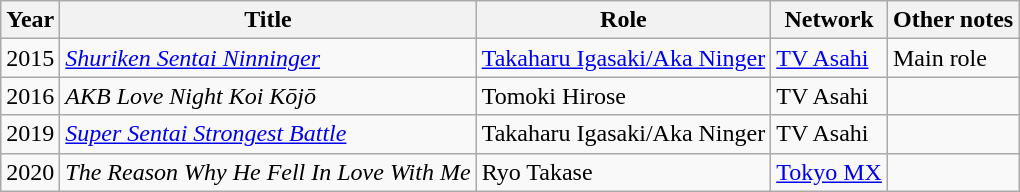<table class="wikitable">
<tr>
<th>Year</th>
<th>Title</th>
<th>Role</th>
<th>Network</th>
<th>Other notes</th>
</tr>
<tr>
<td>2015</td>
<td><em><a href='#'>Shuriken Sentai Ninninger</a></em></td>
<td><a href='#'>Takaharu Igasaki/Aka Ninger</a></td>
<td><a href='#'>TV Asahi</a></td>
<td>Main role</td>
</tr>
<tr>
<td>2016</td>
<td><em>AKB Love Night Koi Kōjō</em></td>
<td>Tomoki Hirose</td>
<td>TV Asahi</td>
<td></td>
</tr>
<tr>
<td>2019</td>
<td><em><a href='#'>Super Sentai Strongest Battle</a></em></td>
<td>Takaharu Igasaki/Aka Ninger</td>
<td>TV Asahi</td>
<td></td>
</tr>
<tr>
<td>2020</td>
<td><em>The Reason Why He Fell In Love With Me</em></td>
<td>Ryo Takase</td>
<td><a href='#'>Tokyo MX</a></td>
<td></td>
</tr>
</table>
